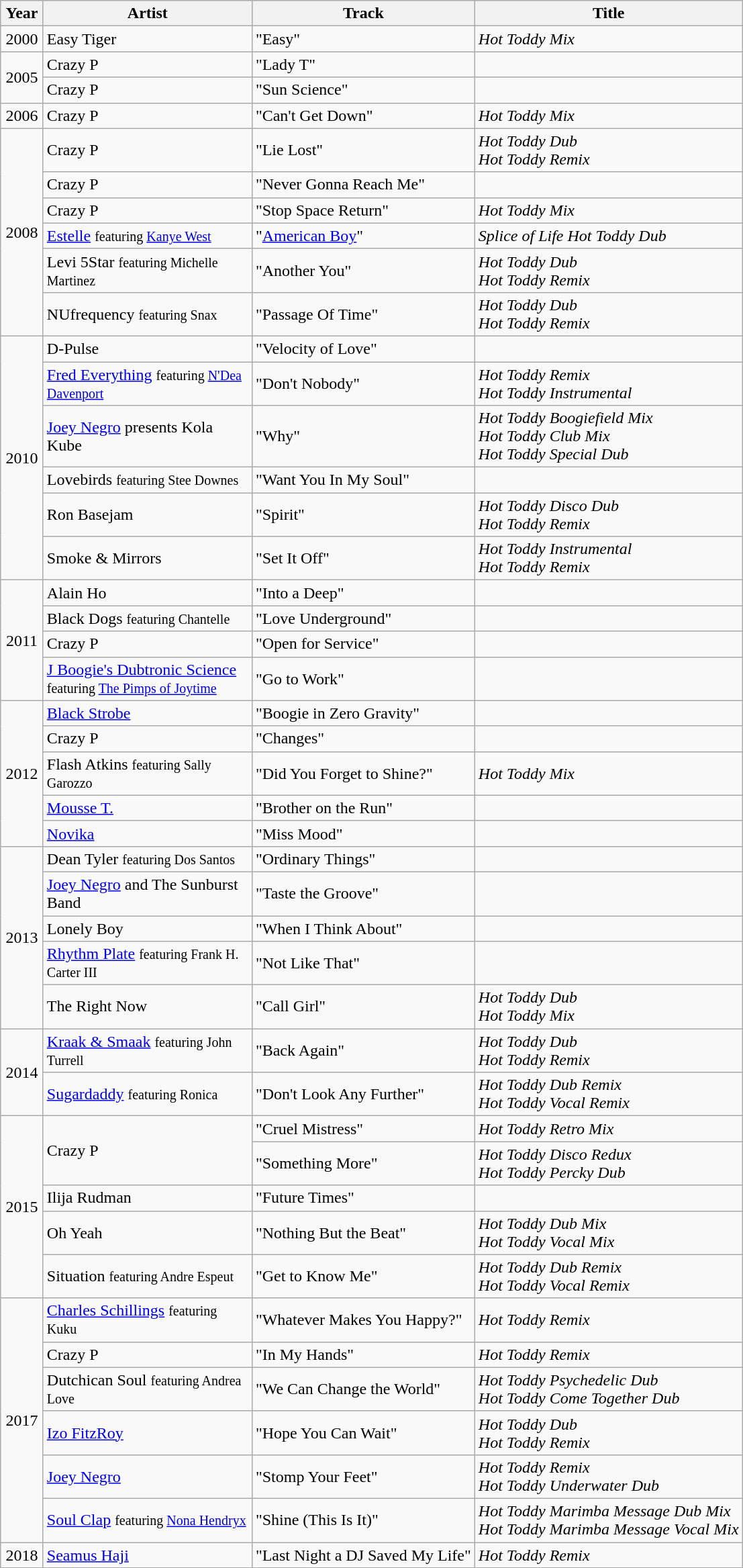<table class="wikitable">
<tr>
<th style="text-align:center; width:35px;">Year</th>
<th width="200">Artist</th>
<th>Track</th>
<th>Title</th>
</tr>
<tr>
<td style="text-align:center;" rowspan="1">2000</td>
<td>Easy Tiger</td>
<td>"Easy"</td>
<td><em>Hot Toddy Mix</em></td>
</tr>
<tr>
<td style="text-align:center;" rowspan="2">2005</td>
<td>Crazy P</td>
<td>"Lady T"</td>
<td></td>
</tr>
<tr>
<td>Crazy P</td>
<td>"Sun Science"</td>
<td></td>
</tr>
<tr>
<td style="text-align:center;" rowspan="1">2006</td>
<td>Crazy P</td>
<td>"Can't Get Down"</td>
<td><em>Hot Toddy Mix</em></td>
</tr>
<tr>
<td style="text-align:center;" rowspan="6">2008</td>
<td>Crazy P</td>
<td>"Lie Lost"</td>
<td><em>Hot Toddy Dub</em><br><em>Hot Toddy Remix</em></td>
</tr>
<tr>
<td>Crazy P</td>
<td>"Never Gonna Reach Me"</td>
<td></td>
</tr>
<tr>
<td>Crazy P</td>
<td>"Stop Space Return"</td>
<td><em>Hot Toddy Mix</em></td>
</tr>
<tr>
<td><a href='#'>Estelle</a> <small>featuring <a href='#'>Kanye West</a></small></td>
<td>"<a href='#'>American Boy</a>"</td>
<td><em>Splice of Life Hot Toddy Dub</em></td>
</tr>
<tr>
<td>Levi 5Star <small>featuring Michelle Martinez</small></td>
<td>"Another You"</td>
<td><em>Hot Toddy Dub</em><br><em>Hot Toddy Remix</em></td>
</tr>
<tr>
<td>NUfrequency <small>featuring Snax</small></td>
<td>"Passage Of Time"</td>
<td><em>Hot Toddy Dub</em><br><em>Hot Toddy Remix</em></td>
</tr>
<tr>
<td style="text-align:center;" rowspan="6">2010</td>
<td>D-Pulse</td>
<td>"Velocity of Love"</td>
<td></td>
</tr>
<tr>
<td><a href='#'>Fred Everything</a> <small>featuring <a href='#'>N'Dea Davenport</a></small></td>
<td>"Don't Nobody"</td>
<td><em>Hot Toddy Remix</em><br><em>Hot Toddy Instrumental</em></td>
</tr>
<tr>
<td><a href='#'>Joey Negro</a> presents Kola Kube</td>
<td>"Why"</td>
<td><em>Hot Toddy Boogiefield Mix</em><br><em>Hot Toddy Club Mix</em><br><em>Hot Toddy Special Dub</em></td>
</tr>
<tr>
<td>Lovebirds <small>featuring Stee Downes</small></td>
<td>"Want You In My Soul"</td>
<td></td>
</tr>
<tr>
<td>Ron Basejam</td>
<td>"Spirit"</td>
<td><em>Hot Toddy Disco Dub</em><br><em>Hot Toddy Remix</em></td>
</tr>
<tr>
<td>Smoke & Mirrors</td>
<td>"Set It Off"</td>
<td><em>Hot Toddy Instrumental</em><br><em>Hot Toddy Remix</em></td>
</tr>
<tr>
<td style="text-align:center;" rowspan="4">2011</td>
<td>Alain Ho</td>
<td>"Into a Deep"</td>
<td></td>
</tr>
<tr>
<td>Black Dogs <small>featuring Chantelle</small></td>
<td>"Love Underground"</td>
<td></td>
</tr>
<tr>
<td>Crazy P</td>
<td>"Open for Service"</td>
<td></td>
</tr>
<tr>
<td><a href='#'>J Boogie's Dubtronic Science</a> <small>featuring <a href='#'>The Pimps of Joytime</a></small></td>
<td>"Go to Work"</td>
<td></td>
</tr>
<tr>
<td style="text-align:center;" rowspan="5">2012</td>
<td><a href='#'>Black Strobe</a></td>
<td>"Boogie in Zero Gravity"</td>
<td></td>
</tr>
<tr>
<td>Crazy P</td>
<td>"Changes"</td>
<td></td>
</tr>
<tr>
<td>Flash Atkins <small>featuring Sally Garozzo</small></td>
<td>"Did You Forget to Shine?"</td>
<td><em>Hot Toddy Mix</em></td>
</tr>
<tr>
<td><a href='#'>Mousse T.</a></td>
<td>"Brother on the Run"</td>
<td></td>
</tr>
<tr>
<td><a href='#'>Novika</a></td>
<td>"Miss Mood"</td>
<td></td>
</tr>
<tr>
<td style="text-align:center;" rowspan="5">2013</td>
<td>Dean Tyler <small>featuring Dos Santos</small></td>
<td>"Ordinary Things"</td>
<td></td>
</tr>
<tr>
<td><a href='#'>Joey Negro</a> and The Sunburst Band</td>
<td>"Taste the Groove"</td>
<td></td>
</tr>
<tr>
<td>Lonely Boy</td>
<td>"When I Think About"</td>
<td></td>
</tr>
<tr>
<td><a href='#'>Rhythm Plate</a> <small>featuring Frank H. Carter III</small></td>
<td>"Not Like That"</td>
<td></td>
</tr>
<tr>
<td>The Right Now</td>
<td>"Call Girl"</td>
<td><em>Hot Toddy Dub</em><br><em>Hot Toddy Mix</em></td>
</tr>
<tr>
<td style="text-align:center;" rowspan="2">2014</td>
<td><a href='#'>Kraak & Smaak</a> <small>featuring John Turrell</small></td>
<td>"Back Again"</td>
<td><em>Hot Toddy Dub</em><br><em>Hot Toddy Remix</em></td>
</tr>
<tr>
<td><a href='#'>Sugardaddy</a> <small>featuring Ronica</small></td>
<td>"Don't Look Any Further"</td>
<td><em>Hot Toddy Dub Remix</em><br><em>Hot Toddy Vocal Remix</em></td>
</tr>
<tr>
<td style="text-align:center;" rowspan="5">2015</td>
<td rowspan="2">Crazy P</td>
<td>"Cruel Mistress"</td>
<td><em>Hot Toddy Retro Mix</em></td>
</tr>
<tr>
<td>"Something More"</td>
<td><em>Hot Toddy Disco Redux</em><br><em>Hot Toddy Percky Dub</em></td>
</tr>
<tr>
<td>Ilija Rudman</td>
<td>"Future Times"</td>
<td></td>
</tr>
<tr>
<td>Oh Yeah</td>
<td>"Nothing But the Beat"</td>
<td><em>Hot Toddy Dub Mix</em><br><em>Hot Toddy Vocal Mix</em></td>
</tr>
<tr>
<td>Situation <small>featuring Andre Espeut</small></td>
<td>"Get to Know Me"</td>
<td><em>Hot Toddy Dub Remix</em><br><em>Hot Toddy Vocal Remix</em></td>
</tr>
<tr>
<td style="text-align:center;" rowspan="6">2017</td>
<td><a href='#'>Charles Schillings</a> <small>featuring Kuku</small></td>
<td>"Whatever Makes You Happy?"</td>
<td><em>Hot Toddy Remix</em></td>
</tr>
<tr>
<td>Crazy P</td>
<td>"In My Hands"</td>
<td><em>Hot Toddy Remix</em></td>
</tr>
<tr>
<td>Dutchican Soul <small>featuring Andrea Love</small></td>
<td>"We Can Change the World"</td>
<td><em>Hot Toddy Psychedelic Dub</em><br><em>Hot Toddy Come Together Dub</em></td>
</tr>
<tr>
<td><a href='#'>Izo FitzRoy</a></td>
<td>"Hope You Can Wait"</td>
<td><em>Hot Toddy Dub</em><br><em>Hot Toddy Remix</em></td>
</tr>
<tr>
<td><a href='#'>Joey Negro</a></td>
<td>"Stomp Your Feet"</td>
<td><em>Hot Toddy Remix</em><br><em>Hot Toddy Underwater Dub</em></td>
</tr>
<tr>
<td><a href='#'>Soul Clap</a> <small>featuring <a href='#'>Nona Hendryx</a></small></td>
<td>"Shine (This Is It)"</td>
<td><em>Hot Toddy Marimba Message Dub Mix</em><br><em>Hot Toddy Marimba Message Vocal Mix</em></td>
</tr>
<tr>
<td style="text-align:center;" rowspan="1">2018</td>
<td><a href='#'>Seamus Haji</a></td>
<td>"Last Night a DJ Saved My Life"</td>
<td><em>Hot Toddy Remix</em></td>
</tr>
</table>
